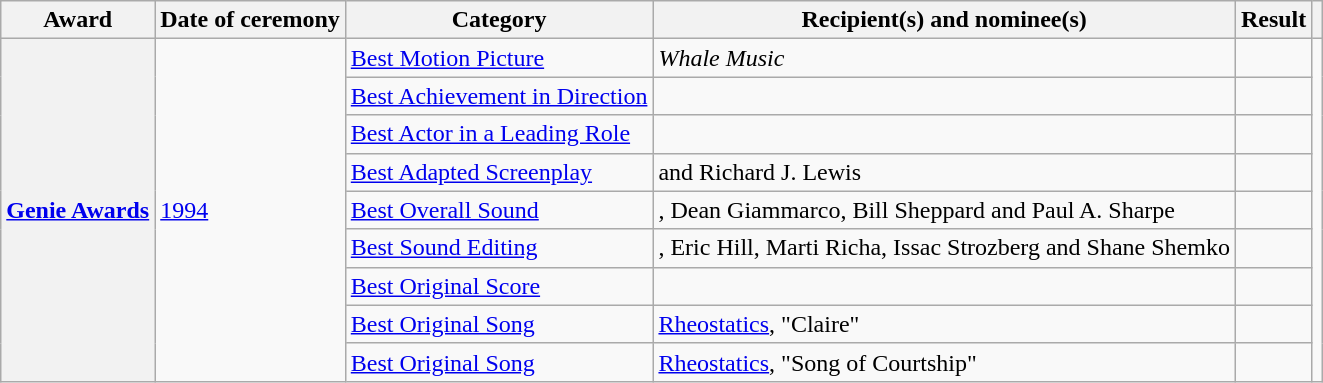<table class="wikitable plainrowheaders sortable">
<tr>
<th scope="col">Award</th>
<th scope="col">Date of ceremony</th>
<th scope="col">Category</th>
<th scope="col">Recipient(s) and nominee(s)</th>
<th scope="col">Result</th>
<th scope="col" class="unsortable"></th>
</tr>
<tr>
<th scope="row" rowspan=9><a href='#'>Genie Awards</a></th>
<td rowspan="9"><a href='#'>1994</a></td>
<td><a href='#'>Best Motion Picture</a></td>
<td><em>Whale Music</em></td>
<td></td>
<td style="text-align:center;" rowspan=9></td>
</tr>
<tr>
<td><a href='#'>Best Achievement in Direction</a></td>
<td></td>
<td></td>
</tr>
<tr>
<td><a href='#'>Best Actor in a Leading Role</a></td>
<td></td>
<td></td>
</tr>
<tr>
<td><a href='#'>Best Adapted Screenplay</a></td>
<td> and Richard J. Lewis</td>
<td></td>
</tr>
<tr>
<td><a href='#'>Best Overall Sound</a></td>
<td>, Dean Giammarco, Bill Sheppard and Paul A. Sharpe</td>
<td></td>
</tr>
<tr>
<td><a href='#'>Best Sound Editing</a></td>
<td>, Eric Hill, Marti Richa, Issac Strozberg and Shane Shemko</td>
<td></td>
</tr>
<tr>
<td><a href='#'>Best Original Score</a></td>
<td></td>
<td></td>
</tr>
<tr>
<td><a href='#'>Best Original Song</a></td>
<td><a href='#'>Rheostatics</a>, "Claire"</td>
<td></td>
</tr>
<tr>
<td><a href='#'>Best Original Song</a></td>
<td><a href='#'>Rheostatics</a>, "Song of Courtship"</td>
<td></td>
</tr>
</table>
